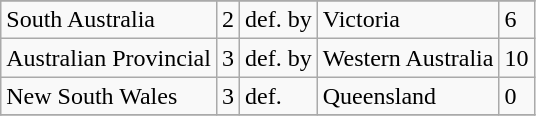<table class="wikitable">
<tr>
</tr>
<tr>
<td>South Australia</td>
<td>2</td>
<td>def. by</td>
<td>Victoria</td>
<td>6</td>
</tr>
<tr>
<td>Australian Provincial</td>
<td>3</td>
<td>def. by</td>
<td>Western Australia</td>
<td>10</td>
</tr>
<tr>
<td>New South Wales</td>
<td>3</td>
<td>def.</td>
<td>Queensland</td>
<td>0</td>
</tr>
<tr>
</tr>
</table>
